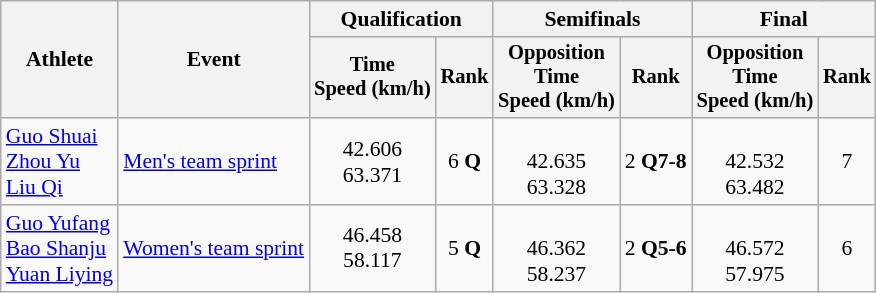<table class=wikitable style=font-size:90%;text-align:center>
<tr>
<th rowspan=2>Athlete</th>
<th rowspan=2>Event</th>
<th colspan=2>Qualification</th>
<th colspan=2>Semifinals</th>
<th colspan=2>Final</th>
</tr>
<tr style=font-size:95%>
<th>Time<br>Speed (km/h)</th>
<th>Rank</th>
<th>Opposition<br>Time<br>Speed (km/h)</th>
<th>Rank</th>
<th>Opposition<br>Time<br>Speed (km/h)</th>
<th>Rank</th>
</tr>
<tr>
<td align=left><a href='#'>Guo Shuai</a><br><a href='#'>Zhou Yu</a><br><a href='#'>Liu Qi</a></td>
<td align=left><a href='#'>Men's team sprint</a></td>
<td>42.606<br>63.371</td>
<td>6 <strong>Q</strong></td>
<td><br>42.635<br>63.328</td>
<td>2 <strong>Q7-8</strong></td>
<td><br>42.532<br>63.482</td>
<td>7</td>
</tr>
<tr>
<td align=left><a href='#'>Guo Yufang</a><br><a href='#'>Bao Shanju</a><br><a href='#'>Yuan Liying</a></td>
<td align=left><a href='#'>Women's team sprint</a></td>
<td>46.458<br>58.117</td>
<td>5 <strong>Q</strong></td>
<td><br>46.362<br>58.237</td>
<td>2 <strong>Q5-6</strong></td>
<td><br>46.572<br>57.975</td>
<td>6</td>
</tr>
</table>
